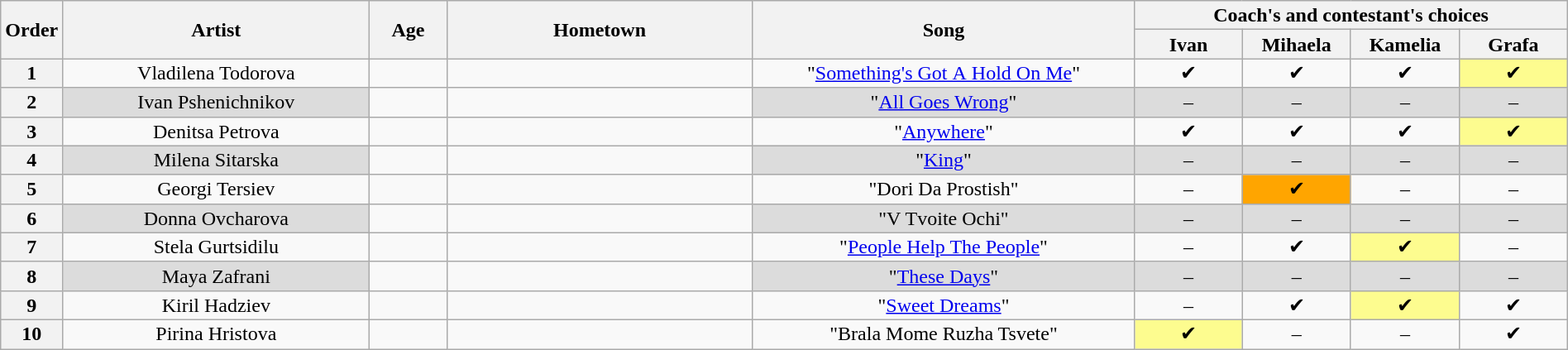<table class="wikitable" style="text-align:center; line-height:16px; width:100%;">
<tr>
<th rowspan="2" scope="col" style="width:02%;">Order</th>
<th rowspan="2" scope="col" style="width:20%;">Artist</th>
<th rowspan="2" scope="col" style="width:05%;">Age</th>
<th rowspan="2" scope="col" style="width:20%;">Hometown</th>
<th rowspan="2" scope="col" style="width:25%;">Song</th>
<th colspan="4" scope="col" style="width:28%;">Coach's and contestant's choices</th>
</tr>
<tr>
<th style="width:07%;">Ivan</th>
<th style="width:07%;">Mihaela</th>
<th style="width:07%;">Kamelia</th>
<th style="width:07%;">Grafa</th>
</tr>
<tr>
<th>1</th>
<td>Vladilena Todorova</td>
<td></td>
<td></td>
<td>"<a href='#'>Something's Got А Hold On Me</a>"</td>
<td>✔</td>
<td>✔</td>
<td>✔</td>
<td style="background:#fdfc8f;">✔</td>
</tr>
<tr>
<th>2</th>
<td style="background:#dcdcdc;">Ivan Pshenichnikov</td>
<td></td>
<td></td>
<td style="background:#dcdcdc;">"<a href='#'>All Goes Wrong</a>"</td>
<td style="background:#dcdcdc;">–</td>
<td style="background:#dcdcdc;">–</td>
<td style="background:#dcdcdc;">–</td>
<td style="background:#dcdcdc;">–</td>
</tr>
<tr>
<th>3</th>
<td>Denitsa Petrova</td>
<td></td>
<td></td>
<td>"<a href='#'>Anywhere</a>"</td>
<td>✔</td>
<td>✔</td>
<td>✔</td>
<td style="background:#fdfc8f;">✔</td>
</tr>
<tr>
<th>4</th>
<td style="background:#dcdcdc;">Milena Sitarska</td>
<td></td>
<td></td>
<td style="background:#dcdcdc;">"<a href='#'>King</a>"</td>
<td style="background:#dcdcdc;">–</td>
<td style="background:#dcdcdc;">–</td>
<td style="background:#dcdcdc;">–</td>
<td style="background:#dcdcdc;">–</td>
</tr>
<tr>
<th>5</th>
<td>Georgi Tersiev</td>
<td></td>
<td></td>
<td>"Dori Da Prostish"</td>
<td>–</td>
<td style="background:orange;">✔</td>
<td>–</td>
<td>–</td>
</tr>
<tr>
<th>6</th>
<td style="background:#dcdcdc;">Donna Ovcharova</td>
<td></td>
<td></td>
<td style="background:#dcdcdc;">"V Tvoite Ochi"</td>
<td style="background:#dcdcdc;">–</td>
<td style="background:#dcdcdc;">–</td>
<td style="background:#dcdcdc;">–</td>
<td style="background:#dcdcdc;">–</td>
</tr>
<tr>
<th>7</th>
<td>Stela Gurtsidilu</td>
<td></td>
<td></td>
<td>"<a href='#'>People Help The People</a>"</td>
<td>–</td>
<td>✔</td>
<td style="background:#fdfc8f;">✔</td>
<td>–</td>
</tr>
<tr>
<th>8</th>
<td style="background:#dcdcdc;">Maya Zafrani</td>
<td></td>
<td></td>
<td style="background:#dcdcdc;">"<a href='#'>These Days</a>"</td>
<td style="background:#dcdcdc;">–</td>
<td style="background:#dcdcdc;">–</td>
<td style="background:#dcdcdc;">–</td>
<td style="background:#dcdcdc;">–</td>
</tr>
<tr>
<th>9</th>
<td>Kiril Hadziev</td>
<td></td>
<td></td>
<td>"<a href='#'>Sweet Dreams</a>"</td>
<td>–</td>
<td>✔</td>
<td style="background:#fdfc8f;">✔</td>
<td>✔</td>
</tr>
<tr>
<th>10</th>
<td>Pirina Hristova</td>
<td></td>
<td></td>
<td>"Brala Mome Ruzha Tsvete"</td>
<td style="background:#fdfc8f;">✔</td>
<td>–</td>
<td>–</td>
<td>✔</td>
</tr>
</table>
